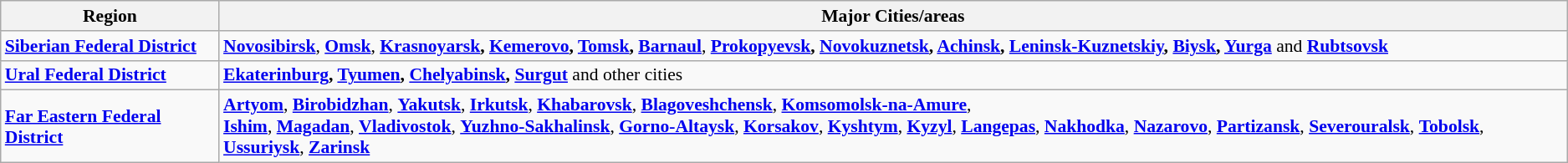<table class="wikitable" style="font-size:90%">
<tr>
<th>Region</th>
<th>Major Cities/areas</th>
</tr>
<tr>
<td><strong><a href='#'>Siberian Federal District</a></strong></td>
<td><strong><a href='#'>Novosibirsk</a></strong>, <strong><a href='#'>Omsk</a></strong>, <strong><a href='#'>Krasnoyarsk</a>, <a href='#'>Kemerovo</a>, <a href='#'>Tomsk</a>, <a href='#'>Barnaul</a></strong>, <strong><a href='#'>Prokopyevsk</a>, <a href='#'>Novokuznetsk</a>, <a href='#'>Achinsk</a>, <a href='#'>Leninsk-Kuznetskiy</a>, <a href='#'>Biysk</a>, <a href='#'>Yurga</a></strong> and <strong><a href='#'>Rubtsovsk</a></strong></td>
</tr>
<tr>
<td><strong><a href='#'>Ural Federal District</a></strong></td>
<td><strong><a href='#'>Ekaterinburg</a>, <a href='#'>Tyumen</a>, <a href='#'>Chelyabinsk</a>, <a href='#'>Surgut</a></strong> and other cities</td>
</tr>
<tr>
<td><strong><a href='#'>Far Eastern Federal District</a></strong></td>
<td><strong><a href='#'>Artyom</a></strong>, <strong><a href='#'>Birobidzhan</a></strong>, <strong><a href='#'>Yakutsk</a></strong>, <strong><a href='#'>Irkutsk</a></strong>, <strong><a href='#'>Khabarovsk</a></strong>, <strong><a href='#'>Blagoveshchensk</a></strong>, <strong><a href='#'>Komsomolsk-na-Amure</a></strong>,<br><strong><a href='#'>Ishim</a></strong>, <strong><a href='#'>Magadan</a></strong>, <strong><a href='#'>Vladivostok</a></strong>, <strong><a href='#'>Yuzhno-Sakhalinsk</a></strong>, <strong><a href='#'>Gorno-Altaysk</a></strong>, <strong><a href='#'>Korsakov</a></strong>, <strong><a href='#'>Kyshtym</a></strong>, <strong><a href='#'>Kyzyl</a></strong>, <strong><a href='#'>Langepas</a></strong>, <strong><a href='#'>Nakhodka</a></strong>, <strong><a href='#'>Nazarovo</a></strong>, <strong><a href='#'>Partizansk</a></strong>, <strong><a href='#'>Severouralsk</a></strong>, <strong><a href='#'>Tobolsk</a></strong>, <strong><a href='#'>Ussuriysk</a></strong>, <strong><a href='#'>Zarinsk</a></strong></td>
</tr>
</table>
